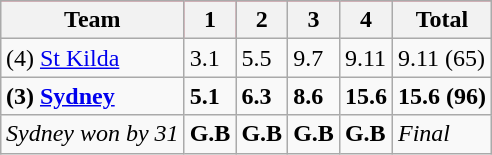<table class="wikitable" style="margin:1em auto;">
<tr bgcolor="#FF0033">
<th>Team</th>
<th>1</th>
<th>2</th>
<th>3</th>
<th>4</th>
<th>Total</th>
</tr>
<tr>
<td>(4) <a href='#'>St Kilda</a></td>
<td>3.1</td>
<td>5.5</td>
<td>9.7</td>
<td>9.11</td>
<td>9.11 (65)</td>
</tr>
<tr>
<td><strong>(3) <a href='#'>Sydney</a></strong></td>
<td><strong>5.1</strong></td>
<td><strong>6.3</strong></td>
<td><strong>8.6</strong></td>
<td><strong>15.6</strong></td>
<td><strong>15.6 (96)</strong></td>
</tr>
<tr>
<td><em>Sydney won by 31</em></td>
<td><strong>G.B</strong></td>
<td><strong>G.B</strong></td>
<td><strong>G.B</strong></td>
<td><strong>G.B</strong></td>
<td><em>Final</em></td>
</tr>
</table>
